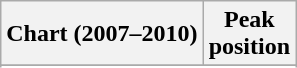<table class="wikitable sortable">
<tr>
<th>Chart (2007–2010)</th>
<th>Peak<br>position</th>
</tr>
<tr>
</tr>
<tr>
</tr>
<tr>
</tr>
<tr>
</tr>
<tr>
</tr>
<tr>
</tr>
<tr>
</tr>
</table>
